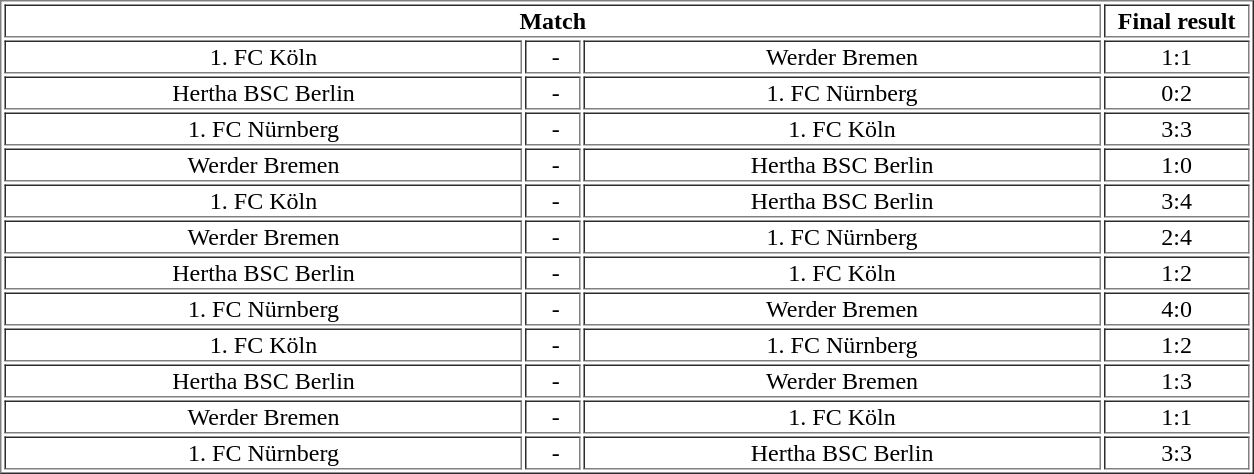<table border=1 align="center">
<tr>
<th colspan=3 width="75%">Match</th>
<th colspan=2 width="10%">Final result</th>
</tr>
<tr align="center">
<td>1. FC Köln</td>
<td> -</td>
<td>Werder Bremen</td>
<td>1:1</td>
</tr>
<tr align="center">
<td>Hertha BSC Berlin</td>
<td> -</td>
<td>1. FC Nürnberg</td>
<td>0:2</td>
</tr>
<tr align="center">
<td>1. FC Nürnberg</td>
<td> -</td>
<td>1. FC Köln</td>
<td>3:3</td>
</tr>
<tr align="center">
<td>Werder Bremen</td>
<td> -</td>
<td>Hertha BSC Berlin</td>
<td>1:0</td>
</tr>
<tr align="center">
<td>1. FC Köln</td>
<td> -</td>
<td>Hertha BSC Berlin</td>
<td>3:4</td>
</tr>
<tr align="center">
<td>Werder Bremen</td>
<td> -</td>
<td>1. FC Nürnberg</td>
<td>2:4</td>
</tr>
<tr align="center">
<td>Hertha BSC Berlin</td>
<td> -</td>
<td>1. FC Köln</td>
<td>1:2</td>
</tr>
<tr align="center">
<td>1. FC Nürnberg</td>
<td> -</td>
<td>Werder Bremen</td>
<td>4:0</td>
</tr>
<tr align="center">
<td>1. FC Köln</td>
<td> -</td>
<td>1. FC Nürnberg</td>
<td>1:2</td>
</tr>
<tr align="center">
<td>Hertha BSC Berlin</td>
<td> -</td>
<td>Werder Bremen</td>
<td>1:3</td>
</tr>
<tr align="center">
<td>Werder Bremen</td>
<td> -</td>
<td>1. FC Köln</td>
<td>1:1</td>
</tr>
<tr align="center">
<td>1. FC Nürnberg</td>
<td> -</td>
<td>Hertha BSC Berlin</td>
<td>3:3</td>
</tr>
</table>
